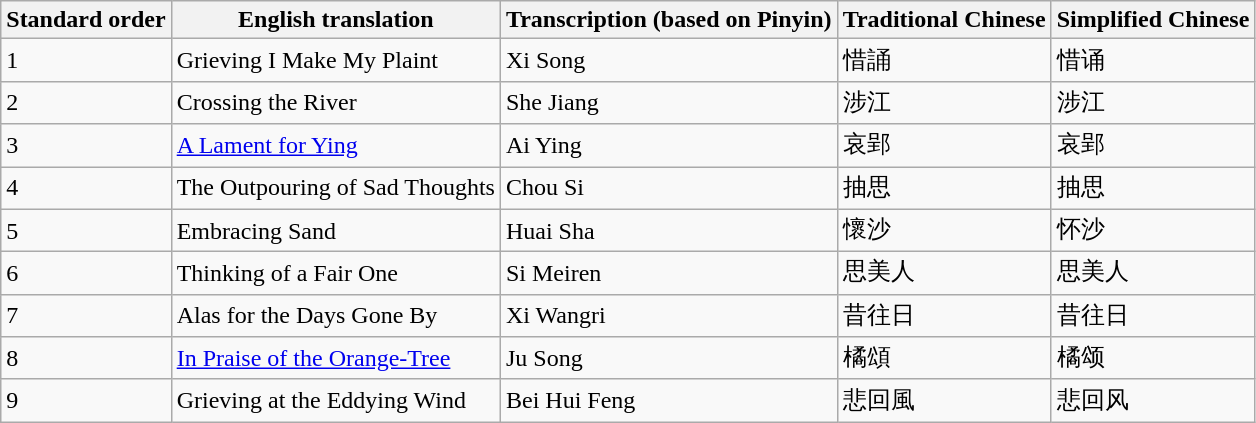<table class="wikitable">
<tr>
<th>Standard order</th>
<th>English translation</th>
<th>Transcription (based on Pinyin)</th>
<th>Traditional Chinese</th>
<th>Simplified Chinese</th>
</tr>
<tr>
<td>1</td>
<td>Grieving I Make My Plaint</td>
<td>Xi Song</td>
<td>惜誦</td>
<td>惜诵</td>
</tr>
<tr>
<td>2</td>
<td>Crossing the River</td>
<td>She Jiang</td>
<td>涉江</td>
<td>涉江</td>
</tr>
<tr>
<td>3</td>
<td><a href='#'>A Lament for Ying</a></td>
<td>Ai Ying</td>
<td>哀郢</td>
<td>哀郢</td>
</tr>
<tr>
<td>4</td>
<td>The Outpouring of Sad Thoughts</td>
<td>Chou Si</td>
<td>抽思</td>
<td>抽思</td>
</tr>
<tr>
<td>5</td>
<td>Embracing Sand</td>
<td>Huai Sha</td>
<td>懷沙</td>
<td>怀沙</td>
</tr>
<tr>
<td>6</td>
<td>Thinking of a Fair One</td>
<td>Si Meiren</td>
<td>思美人</td>
<td>思美人</td>
</tr>
<tr>
<td>7</td>
<td>Alas for the Days Gone By</td>
<td>Xi Wangri</td>
<td>昔往日</td>
<td>昔往日</td>
</tr>
<tr>
<td>8</td>
<td><a href='#'>In Praise of the Orange-Tree</a></td>
<td>Ju Song</td>
<td>橘頌</td>
<td>橘颂</td>
</tr>
<tr>
<td>9</td>
<td>Grieving at the Eddying Wind</td>
<td>Bei Hui Feng</td>
<td>悲回風</td>
<td>悲回风</td>
</tr>
</table>
